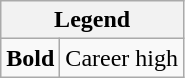<table class="wikitable mw-collapsible mw-collapsed">
<tr>
<th colspan="2">Legend</th>
</tr>
<tr>
<td><strong>Bold</strong></td>
<td>Career high</td>
</tr>
</table>
